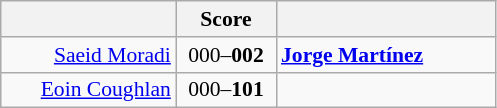<table class="wikitable" style="text-align: center; font-size:90% ">
<tr>
<th align="right" width="110"></th>
<th width="60">Score</th>
<th align="left" width="140"></th>
</tr>
<tr>
<td align=right><a href='#'>Saeid Moradi</a> </td>
<td align=center>000–<strong>002</strong></td>
<td align=left> <strong><a href='#'>Jorge Martínez</a></strong></td>
</tr>
<tr>
<td align=right><a href='#'>Eoin Coughlan</a> </td>
<td align=center>000–<strong>101</strong></td>
<td align=left></td>
</tr>
</table>
